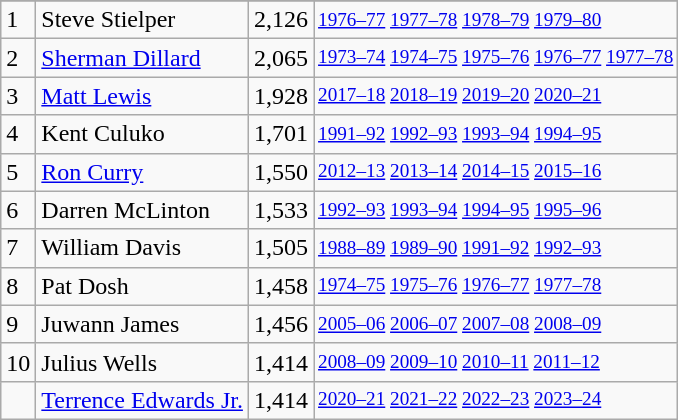<table class="wikitable">
<tr>
</tr>
<tr>
<td>1</td>
<td>Steve Stielper</td>
<td>2,126</td>
<td style="font-size:80%;"><a href='#'>1976–77</a> <a href='#'>1977–78</a> <a href='#'>1978–79</a> <a href='#'>1979–80</a></td>
</tr>
<tr>
<td>2</td>
<td><a href='#'>Sherman Dillard</a></td>
<td>2,065</td>
<td style="font-size:80%;"><a href='#'>1973–74</a> <a href='#'>1974–75</a> <a href='#'>1975–76</a> <a href='#'>1976–77</a> <a href='#'>1977–78</a></td>
</tr>
<tr>
<td>3</td>
<td><a href='#'>Matt Lewis</a></td>
<td>1,928</td>
<td style="font-size:80%;"><a href='#'>2017–18</a> <a href='#'>2018–19</a> <a href='#'>2019–20</a> <a href='#'>2020–21</a></td>
</tr>
<tr>
<td>4</td>
<td>Kent Culuko</td>
<td>1,701</td>
<td style="font-size:80%;"><a href='#'>1991–92</a> <a href='#'>1992–93</a> <a href='#'>1993–94</a> <a href='#'>1994–95</a></td>
</tr>
<tr>
<td>5</td>
<td><a href='#'>Ron Curry</a></td>
<td>1,550</td>
<td style="font-size:80%;"><a href='#'>2012–13</a> <a href='#'>2013–14</a> <a href='#'>2014–15</a> <a href='#'>2015–16</a></td>
</tr>
<tr>
<td>6</td>
<td>Darren McLinton</td>
<td>1,533</td>
<td style="font-size:80%;"><a href='#'>1992–93</a> <a href='#'>1993–94</a> <a href='#'>1994–95</a> <a href='#'>1995–96</a></td>
</tr>
<tr>
<td>7</td>
<td>William Davis</td>
<td>1,505</td>
<td style="font-size:80%;"><a href='#'>1988–89</a> <a href='#'>1989–90</a> <a href='#'>1991–92</a> <a href='#'>1992–93</a></td>
</tr>
<tr>
<td>8</td>
<td>Pat Dosh</td>
<td>1,458</td>
<td style="font-size:80%;"><a href='#'>1974–75</a> <a href='#'>1975–76</a> <a href='#'>1976–77</a> <a href='#'>1977–78</a></td>
</tr>
<tr>
<td>9</td>
<td>Juwann James</td>
<td>1,456</td>
<td style="font-size:80%;"><a href='#'>2005–06</a> <a href='#'>2006–07</a> <a href='#'>2007–08</a> <a href='#'>2008–09</a></td>
</tr>
<tr>
<td>10</td>
<td>Julius Wells</td>
<td>1,414</td>
<td style="font-size:80%;"><a href='#'>2008–09</a> <a href='#'>2009–10</a> <a href='#'>2010–11</a> <a href='#'>2011–12</a></td>
</tr>
<tr>
<td></td>
<td><a href='#'>Terrence Edwards Jr.</a></td>
<td>1,414</td>
<td style="font-size:80%;"><a href='#'>2020–21</a> <a href='#'>2021–22</a> <a href='#'>2022–23</a> <a href='#'>2023–24</a></td>
</tr>
</table>
